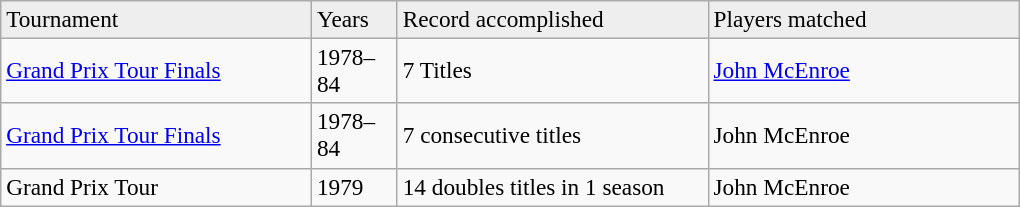<table class=wikitable style=font-size:97%>
<tr bgcolor=#eee>
<td width=200>Tournament</td>
<td width=50>Years</td>
<td width=200>Record accomplished</td>
<td width=200>Players matched</td>
</tr>
<tr>
<td><a href='#'>Grand Prix Tour Finals</a></td>
<td>1978–84</td>
<td>7 Titles</td>
<td><a href='#'>John McEnroe</a></td>
</tr>
<tr>
<td><a href='#'>Grand Prix Tour Finals</a></td>
<td>1978–84</td>
<td>7 consecutive titles</td>
<td>John McEnroe</td>
</tr>
<tr>
<td>Grand Prix Tour</td>
<td>1979</td>
<td>14 doubles titles in 1 season</td>
<td>John McEnroe</td>
</tr>
</table>
